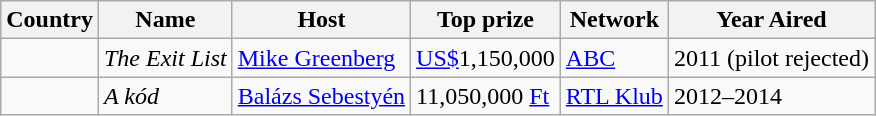<table class=wikitable>
<tr>
<th>Country</th>
<th>Name</th>
<th>Host</th>
<th>Top prize</th>
<th>Network</th>
<th>Year Aired</th>
</tr>
<tr>
<td></td>
<td><em>The Exit List</em></td>
<td><a href='#'>Mike Greenberg</a></td>
<td><a href='#'>US$</a>1,150,000</td>
<td><a href='#'>ABC</a></td>
<td>2011 (pilot rejected)</td>
</tr>
<tr>
<td></td>
<td><em>A kód</em> </td>
<td><a href='#'>Balázs Sebestyén</a></td>
<td>11,050,000 <a href='#'>Ft</a></td>
<td><a href='#'>RTL Klub</a></td>
<td>2012–2014</td>
</tr>
</table>
